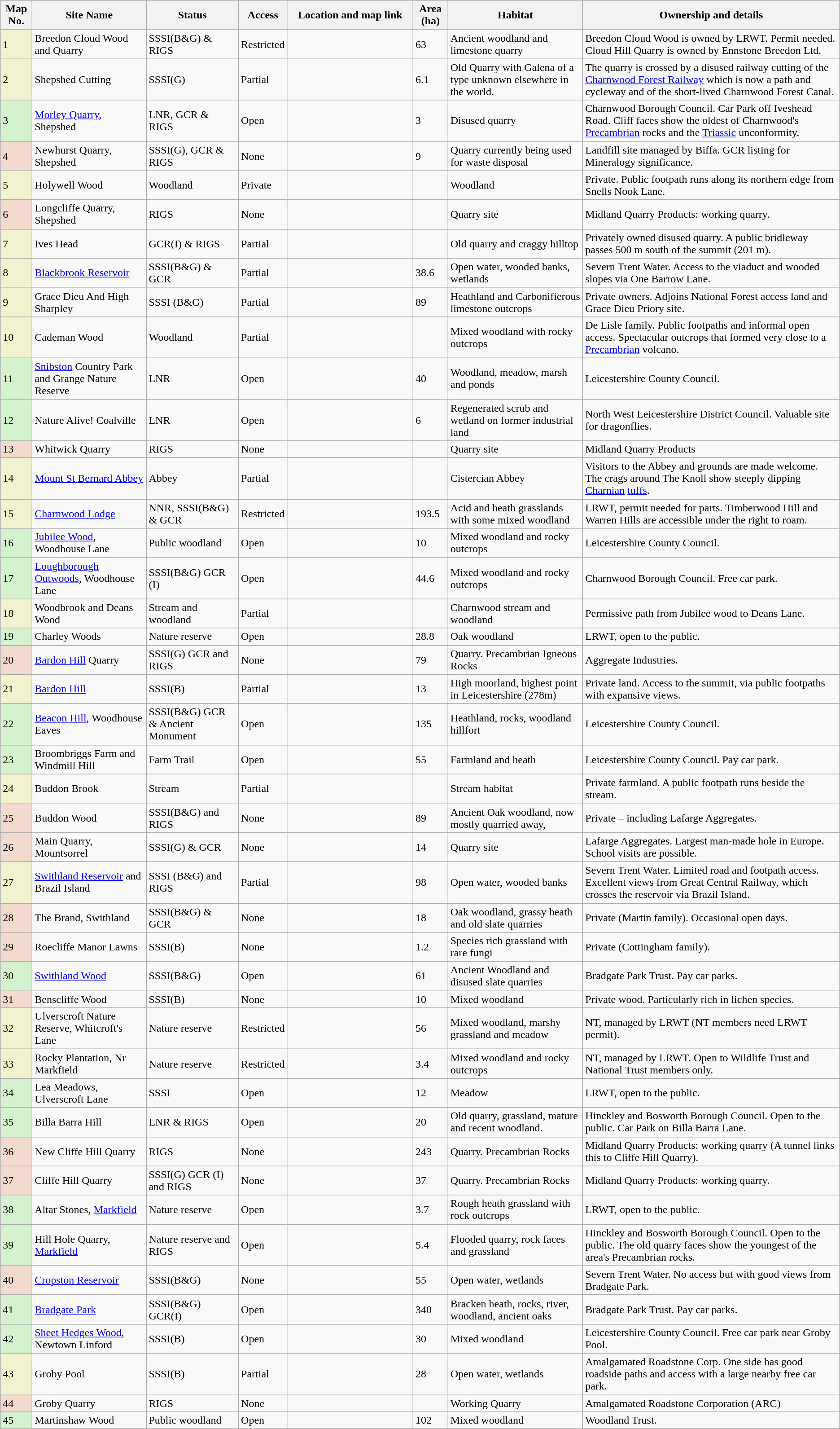<table class="wikitable sortable collapsible">
<tr>
<th scope="col"><strong>Map No.</strong></th>
<th scope="col"><strong>Site Name</strong></th>
<th scope="col"><strong>Status</strong></th>
<th scope="col"><strong>Access</strong></th>
<th scope="col"><strong>Location and map link</strong></th>
<th scope="col"><strong>Area (ha)</strong></th>
<th scope="col" class="unsortable"><strong>Habitat</strong></th>
<th scope="col" class="unsortable"><strong>Ownership and details</strong></th>
</tr>
<tr>
<td style="background:#F2F2CE;">1</td>
<td>Breedon Cloud Wood and Quarry</td>
<td>SSSI(B&G) & RIGS</td>
<td>Restricted</td>
<td style="width:15%;"></td>
<td>63</td>
<td>Ancient woodland and limestone quarry</td>
<td>Breedon Cloud Wood is owned by LRWT. Permit needed. Cloud Hill Quarry is owned by Ennstone Breedon Ltd.</td>
</tr>
<tr>
<td style="background:#F2F2CE;">2</td>
<td>Shepshed Cutting</td>
<td>SSSI(G)</td>
<td>Partial</td>
<td></td>
<td>6.1</td>
<td>Old Quarry with Galena of a type unknown elsewhere in the world.</td>
<td>The quarry is crossed by a disused railway cutting of the <a href='#'>Charnwood Forest Railway</a> which is now a path and cycleway and of the short-lived Charnwood Forest Canal.</td>
</tr>
<tr>
<td style="background:#D4F2CE;">3</td>
<td><a href='#'>Morley Quarry</a>, Shepshed</td>
<td>LNR, GCR & RIGS</td>
<td>Open</td>
<td></td>
<td>3</td>
<td>Disused quarry</td>
<td>Charnwood Borough Council. Car Park off Iveshead Road. Cliff faces show the oldest of Charnwood's <a href='#'>Precambrian</a> rocks and the <a href='#'>Triassic</a> unconformity.</td>
</tr>
<tr>
<td style="background:#F2DACE;">4</td>
<td>Newhurst Quarry, Shepshed</td>
<td>SSSI(G), GCR & RIGS</td>
<td>None</td>
<td></td>
<td>9</td>
<td>Quarry currently being used for waste disposal</td>
<td>Landfill site managed by Biffa. GCR listing for Mineralogy significance.</td>
</tr>
<tr>
<td style="background:#F2F2CE;">5</td>
<td>Holywell Wood</td>
<td>Woodland</td>
<td>Private</td>
<td></td>
<td></td>
<td>Woodland</td>
<td>Private. Public footpath runs along its northern edge from Snells Nook Lane.</td>
</tr>
<tr>
<td style="background:#F2DACE;">6</td>
<td>Longcliffe Quarry, Shepshed</td>
<td>RIGS</td>
<td>None</td>
<td></td>
<td></td>
<td>Quarry site</td>
<td>Midland Quarry Products: working quarry.</td>
</tr>
<tr>
<td style="background:#F2F2CE;">7</td>
<td>Ives Head</td>
<td>GCR(I) & RIGS</td>
<td>Partial</td>
<td></td>
<td></td>
<td>Old quarry and craggy hilltop</td>
<td>Privately owned disused quarry. A public bridleway passes 500 m south of the summit (201 m).</td>
</tr>
<tr>
<td style="background:#F2F2CE;">8</td>
<td><a href='#'>Blackbrook Reservoir</a></td>
<td>SSSI(B&G) & GCR</td>
<td>Partial</td>
<td></td>
<td>38.6</td>
<td>Open water, wooded banks, wetlands</td>
<td>Severn Trent Water. Access to the viaduct and wooded slopes via One Barrow Lane.</td>
</tr>
<tr>
<td style="background:#F2F2CE;">9</td>
<td>Grace Dieu And High Sharpley</td>
<td>SSSI (B&G)</td>
<td>Partial</td>
<td></td>
<td>89</td>
<td>Heathland and Carbonifierous limestone outcrops</td>
<td>Private owners. Adjoins National Forest access land and Grace Dieu Priory site.</td>
</tr>
<tr>
<td style="background:#F2F2CE;">10</td>
<td>Cademan Wood</td>
<td>Woodland</td>
<td>Partial</td>
<td></td>
<td></td>
<td>Mixed woodland with rocky outcrops</td>
<td>De Lisle family. Public footpaths and informal open access. Spectacular outcrops that formed very close to a <a href='#'>Precambrian</a> volcano.</td>
</tr>
<tr>
<td style="background:#D4F2CE;">11</td>
<td><a href='#'>Snibston</a> Country Park and Grange Nature Reserve</td>
<td>LNR</td>
<td>Open</td>
<td></td>
<td>40</td>
<td>Woodland, meadow, marsh and ponds</td>
<td>Leicestershire County Council.</td>
</tr>
<tr>
<td style="background:#D4F2CE;">12</td>
<td>Nature Alive! Coalville</td>
<td>LNR</td>
<td>Open</td>
<td></td>
<td>6</td>
<td>Regenerated scrub and wetland on former industrial land</td>
<td>North West Leicestershire District Council. Valuable site for dragonflies.</td>
</tr>
<tr>
<td style="background:#F2DACE;">13</td>
<td>Whitwick Quarry</td>
<td>RIGS</td>
<td>None</td>
<td></td>
<td></td>
<td>Quarry site</td>
<td>Midland Quarry Products</td>
</tr>
<tr>
<td style="background:#F2F2CE;">14</td>
<td><a href='#'>Mount St Bernard Abbey</a></td>
<td>Abbey</td>
<td>Partial</td>
<td></td>
<td></td>
<td>Cistercian Abbey</td>
<td>Visitors to the Abbey and grounds are made welcome. The crags around The Knoll show steeply dipping <a href='#'>Charnian</a> <a href='#'>tuffs</a>.</td>
</tr>
<tr>
<td style="background:#F2F2CE;">15</td>
<td><a href='#'>Charnwood Lodge</a></td>
<td>NNR, SSSI(B&G) & GCR</td>
<td>Restricted</td>
<td></td>
<td>193.5</td>
<td>Acid and heath grasslands with some mixed woodland</td>
<td>LRWT, permit needed for parts. Timberwood Hill and Warren Hills are accessible under the right to roam.</td>
</tr>
<tr>
<td style="background:#D4F2CE;">16</td>
<td><a href='#'>Jubilee Wood</a>, Woodhouse Lane</td>
<td>Public woodland</td>
<td>Open</td>
<td></td>
<td>10</td>
<td>Mixed woodland and rocky outcrops</td>
<td>Leicestershire County Council.</td>
</tr>
<tr>
<td style="background:#D4F2CE;">17</td>
<td><a href='#'>Loughborough Outwoods</a>, Woodhouse Lane</td>
<td>SSSI(B&G) GCR (I)</td>
<td>Open</td>
<td></td>
<td>44.6</td>
<td>Mixed woodland and rocky outcrops</td>
<td>Charnwood Borough Council. Free car park.</td>
</tr>
<tr>
<td style="background:#F2F2CE;">18</td>
<td>Woodbrook and Deans Wood</td>
<td>Stream and woodland</td>
<td>Partial</td>
<td></td>
<td></td>
<td>Charnwood stream and woodland</td>
<td>Permissive path from Jubilee wood to Deans Lane.</td>
</tr>
<tr>
<td style="background:#D4F2CE;">19</td>
<td>Charley Woods</td>
<td>Nature reserve</td>
<td>Open</td>
<td></td>
<td>28.8</td>
<td>Oak woodland</td>
<td>LRWT, open to the public.</td>
</tr>
<tr>
<td style="background:#F2DACE;">20</td>
<td><a href='#'>Bardon Hill</a> Quarry</td>
<td>SSSI(G) GCR and RIGS</td>
<td>None</td>
<td></td>
<td>79</td>
<td>Quarry. Precambrian Igneous Rocks</td>
<td>Aggregate Industries.</td>
</tr>
<tr>
<td style="background:#F2F2CE;">21</td>
<td><a href='#'>Bardon Hill</a></td>
<td>SSSI(B)</td>
<td>Partial</td>
<td></td>
<td>13</td>
<td>High moorland, highest point in Leicestershire (278m)</td>
<td>Private land. Access to the summit, via public footpaths with expansive views.</td>
</tr>
<tr>
<td style="background:#D4F2CE;">22</td>
<td><a href='#'>Beacon Hill</a>, Woodhouse Eaves</td>
<td>SSSI(B&G) GCR & Ancient Monument</td>
<td>Open</td>
<td></td>
<td>135</td>
<td>Heathland, rocks, woodland hillfort</td>
<td>Leicestershire County Council.</td>
</tr>
<tr>
<td style="background:#D4F2CE;">23</td>
<td>Broombriggs Farm and Windmill Hill</td>
<td>Farm Trail</td>
<td>Open</td>
<td></td>
<td>55</td>
<td>Farmland and heath</td>
<td>Leicestershire County Council. Pay car park.</td>
</tr>
<tr>
<td style="background:#F2F2CE;">24</td>
<td>Buddon Brook</td>
<td>Stream</td>
<td>Partial</td>
<td></td>
<td></td>
<td>Stream habitat</td>
<td>Private farmland. A public footpath runs beside the stream.</td>
</tr>
<tr>
<td style="background:#F2DACE;">25</td>
<td>Buddon Wood</td>
<td>SSSI(B&G) and RIGS</td>
<td>None</td>
<td></td>
<td>89</td>
<td>Ancient Oak woodland, now mostly quarried away,</td>
<td>Private – including Lafarge Aggregates.</td>
</tr>
<tr>
<td style="background:#F2DACE;">26</td>
<td>Main Quarry, Mountsorrel</td>
<td>SSSI(G) & GCR</td>
<td>None</td>
<td></td>
<td>14</td>
<td>Quarry site</td>
<td>Lafarge Aggregates. Largest man-made hole in Europe. School visits are possible.</td>
</tr>
<tr>
<td style="background:#F2F2CE;">27</td>
<td><a href='#'>Swithland Reservoir</a> and Brazil Island</td>
<td>SSSI (B&G) and RIGS</td>
<td>Partial</td>
<td></td>
<td>98</td>
<td>Open water, wooded banks</td>
<td>Severn Trent Water. Limited road and footpath access. Excellent views from Great Central Railway, which crosses the reservoir via Brazil Island.</td>
</tr>
<tr>
<td style="background:#F2DACE;">28</td>
<td>The Brand, Swithland</td>
<td>SSSI(B&G) & GCR</td>
<td>None</td>
<td></td>
<td>18</td>
<td>Oak woodland, grassy heath and old slate quarries</td>
<td>Private (Martin family). Occasional open days.</td>
</tr>
<tr>
<td style="background:#F2DACE;">29</td>
<td>Roecliffe Manor Lawns</td>
<td>SSSI(B)</td>
<td>None</td>
<td></td>
<td>1.2</td>
<td>Species rich grassland with rare fungi</td>
<td>Private (Cottingham family).</td>
</tr>
<tr>
<td style="background:#D4F2CE;">30</td>
<td><a href='#'>Swithland Wood</a></td>
<td>SSSI(B&G)</td>
<td>Open</td>
<td></td>
<td>61</td>
<td>Ancient Woodland and disused slate quarries</td>
<td>Bradgate Park Trust. Pay car parks.</td>
</tr>
<tr>
<td style="background:#F2DACE;">31</td>
<td>Benscliffe Wood</td>
<td>SSSI(B)</td>
<td>None</td>
<td></td>
<td>10</td>
<td>Mixed woodland</td>
<td>Private wood. Particularly rich in lichen species.</td>
</tr>
<tr>
<td style="background:#F2F2CE;">32</td>
<td>Ulverscroft Nature Reserve, Whitcroft's Lane</td>
<td>Nature reserve</td>
<td>Restricted</td>
<td></td>
<td>56</td>
<td>Mixed woodland, marshy grassland and meadow</td>
<td>NT, managed by LRWT (NT members need LRWT permit).</td>
</tr>
<tr>
<td style="background:#F2F2CE;">33</td>
<td>Rocky Plantation, Nr Markfield</td>
<td>Nature reserve</td>
<td>Restricted</td>
<td></td>
<td>3.4</td>
<td>Mixed woodland and rocky outcrops</td>
<td>NT, managed by LRWT. Open to Wildlife Trust and National Trust members only.</td>
</tr>
<tr>
<td style="background:#D4F2CE;">34</td>
<td>Lea Meadows, Ulverscroft Lane</td>
<td>SSSI</td>
<td>Open</td>
<td></td>
<td>12</td>
<td>Meadow</td>
<td>LRWT, open to the public.</td>
</tr>
<tr>
<td style="background:#D4F2CE;">35</td>
<td>Billa Barra Hill</td>
<td>LNR & RIGS</td>
<td>Open</td>
<td></td>
<td>20</td>
<td>Old quarry, grassland, mature and recent woodland.</td>
<td>Hinckley and Bosworth Borough Council. Open to the public. Car Park on Billa Barra Lane.</td>
</tr>
<tr>
<td style="background:#F2DACE;">36</td>
<td>New Cliffe Hill Quarry</td>
<td>RIGS</td>
<td>None</td>
<td></td>
<td>243</td>
<td>Quarry. Precambrian Rocks</td>
<td>Midland Quarry Products: working quarry (A tunnel links this to Cliffe Hill Quarry).</td>
</tr>
<tr>
<td style="background:#F2DACE;">37</td>
<td>Cliffe Hill Quarry</td>
<td>SSSI(G) GCR (I) and RIGS</td>
<td>None</td>
<td></td>
<td>37</td>
<td>Quarry. Precambrian Rocks</td>
<td>Midland Quarry Products: working quarry.</td>
</tr>
<tr>
<td style="background:#D4F2CE;">38</td>
<td>Altar Stones, <a href='#'>Markfield</a></td>
<td>Nature reserve</td>
<td>Open</td>
<td></td>
<td>3.7</td>
<td>Rough heath grassland with rock outcrops</td>
<td>LRWT, open to the public.</td>
</tr>
<tr>
<td style="background:#D4F2CE;">39</td>
<td>Hill Hole Quarry, <a href='#'>Markfield</a></td>
<td>Nature reserve and RIGS</td>
<td>Open</td>
<td></td>
<td>5.4</td>
<td>Flooded quarry, rock faces and grassland</td>
<td>Hinckley and Bosworth Borough Council. Open to the public. The old quarry faces show the youngest of the area's Precambrian rocks.</td>
</tr>
<tr>
<td style="background:#F2DACE;">40</td>
<td><a href='#'>Cropston Reservoir</a></td>
<td>SSSI(B&G)</td>
<td>None</td>
<td></td>
<td>55</td>
<td>Open water, wetlands</td>
<td>Severn Trent Water. No access but with good views from Bradgate Park.</td>
</tr>
<tr>
<td style="background:#D4F2CE;">41</td>
<td><a href='#'>Bradgate Park</a></td>
<td>SSSI(B&G) GCR(I)</td>
<td>Open</td>
<td></td>
<td>340</td>
<td>Bracken heath, rocks, river, woodland, ancient oaks</td>
<td>Bradgate Park Trust. Pay car parks.</td>
</tr>
<tr>
<td style="background:#D4F2CE;">42</td>
<td><a href='#'>Sheet Hedges Wood</a>, Newtown Linford</td>
<td>SSSI(B)</td>
<td>Open</td>
<td></td>
<td>30</td>
<td>Mixed woodland</td>
<td>Leicestershire County Council. Free car park near Groby Pool.</td>
</tr>
<tr>
<td style="background:#F2F2CE;">43</td>
<td>Groby Pool</td>
<td>SSSI(B)</td>
<td>Partial</td>
<td></td>
<td>28</td>
<td>Open water, wetlands</td>
<td>Amalgamated Roadstone Corp. One side has good roadside paths and access with a large nearby free car park.</td>
</tr>
<tr>
<td style="background:#F2DACE;">44</td>
<td>Groby Quarry</td>
<td>RIGS</td>
<td>None</td>
<td></td>
<td></td>
<td>Working Quarry</td>
<td>Amalgamated Roadstone Corporation (ARC)</td>
</tr>
<tr>
<td style="background:#D4F2CE;">45</td>
<td>Martinshaw Wood</td>
<td>Public woodland</td>
<td>Open</td>
<td></td>
<td>102</td>
<td>Mixed woodland</td>
<td>Woodland Trust.</td>
</tr>
</table>
